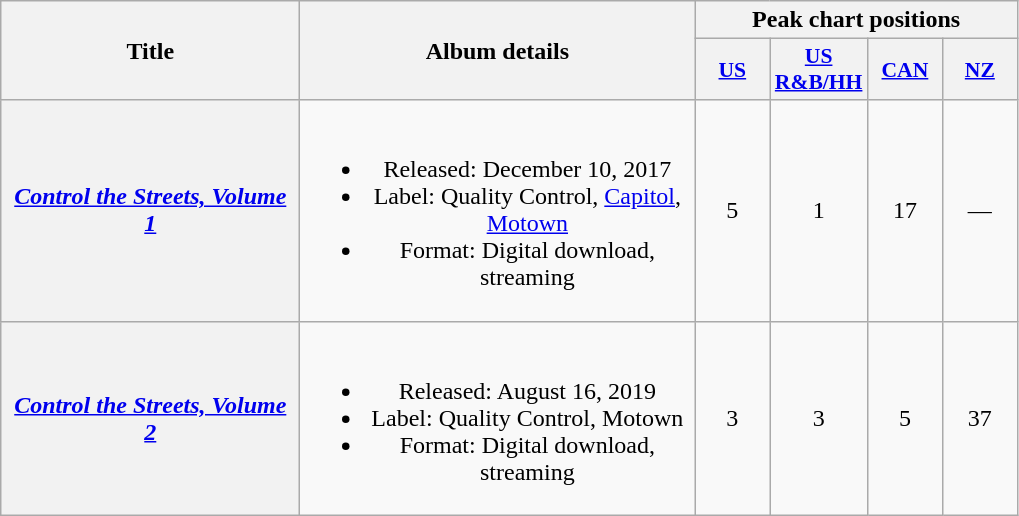<table class="wikitable plainrowheaders" style="text-align:center;">
<tr>
<th scope="col" rowspan="2" style="width:12em;">Title</th>
<th scope="col" rowspan="2" style="width:16em;">Album details</th>
<th colspan="4" scope="col">Peak chart positions</th>
</tr>
<tr>
<th scope="col" style="width:3em;font-size:90%;"><a href='#'>US</a></th>
<th scope="col" style="width:3em;font-size:90%;"><a href='#'>US R&B/HH</a></th>
<th scope="col" style="width:3em;font-size:90%;"><a href='#'>CAN</a></th>
<th scope="col" style="width:3em;font-size:90%;"><a href='#'>NZ</a></th>
</tr>
<tr>
<th scope=row><em><a href='#'>Control the Streets, Volume 1</a></em></th>
<td><br><ul><li>Released: December 10, 2017</li><li>Label: Quality Control, <a href='#'>Capitol</a>, <a href='#'>Motown</a></li><li>Format: Digital download, streaming</li></ul></td>
<td>5<br></td>
<td>1<br></td>
<td>17</td>
<td>—</td>
</tr>
<tr>
<th scope=row><em><a href='#'>Control the Streets, Volume 2</a></em></th>
<td><br><ul><li>Released: August 16, 2019</li><li>Label: Quality Control, Motown</li><li>Format: Digital download, streaming</li></ul></td>
<td>3<br></td>
<td>3</td>
<td>5</td>
<td>37</td>
</tr>
</table>
